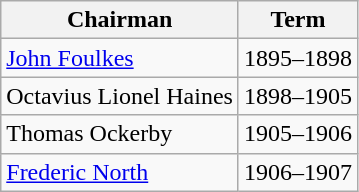<table class="wikitable">
<tr>
<th>Chairman</th>
<th>Term</th>
</tr>
<tr>
<td><a href='#'>John Foulkes</a></td>
<td>1895–1898</td>
</tr>
<tr>
<td>Octavius Lionel Haines</td>
<td>1898–1905</td>
</tr>
<tr>
<td>Thomas Ockerby</td>
<td>1905–1906</td>
</tr>
<tr>
<td><a href='#'>Frederic North</a></td>
<td>1906–1907</td>
</tr>
</table>
